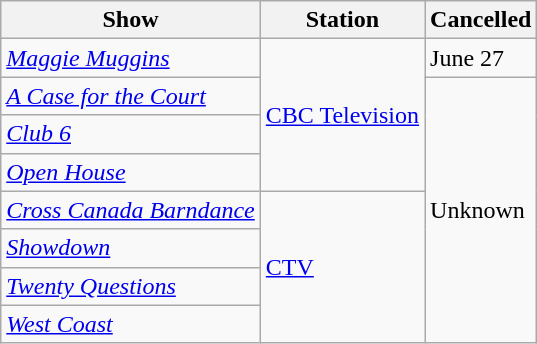<table class="wikitable">
<tr>
<th>Show</th>
<th>Station</th>
<th>Cancelled</th>
</tr>
<tr>
<td><em><a href='#'>Maggie Muggins</a></em></td>
<td rowspan="4"><a href='#'>CBC Television</a></td>
<td>June 27</td>
</tr>
<tr>
<td><em><a href='#'>A Case for the Court</a></em></td>
<td rowspan="7">Unknown</td>
</tr>
<tr>
<td><em><a href='#'>Club 6</a></em></td>
</tr>
<tr>
<td><em><a href='#'>Open House</a></em></td>
</tr>
<tr>
<td><em><a href='#'>Cross Canada Barndance</a></em></td>
<td rowspan="4"><a href='#'>CTV</a></td>
</tr>
<tr>
<td><em><a href='#'>Showdown</a></em></td>
</tr>
<tr>
<td><em><a href='#'>Twenty Questions</a></em></td>
</tr>
<tr>
<td><em><a href='#'>West Coast</a></em></td>
</tr>
</table>
